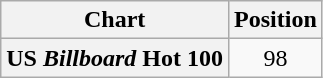<table class="wikitable plainrowheaders">
<tr>
<th>Chart</th>
<th>Position</th>
</tr>
<tr>
<th scope="row">US <em>Billboard</em> Hot 100</th>
<td align="center">98</td>
</tr>
</table>
